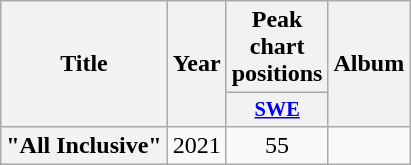<table class="wikitable plainrowheaders" style="text-align:center;">
<tr>
<th scope="col" rowspan="2">Title</th>
<th scope="col" rowspan="2">Year</th>
<th scope="col" colspan="1">Peak chart positions</th>
<th scope="col" rowspan="2">Album</th>
</tr>
<tr>
<th scope="col" style="width:3em;font-size:85%;"><a href='#'>SWE</a><br></th>
</tr>
<tr>
<th scope="row">"All Inclusive"</th>
<td>2021</td>
<td>55</td>
<td></td>
</tr>
</table>
